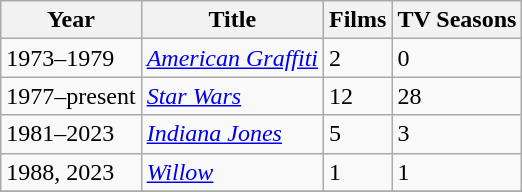<table class="wikitable sortable">
<tr>
<th>Year</th>
<th>Title</th>
<th>Films</th>
<th>TV Seasons</th>
</tr>
<tr>
<td>1973–1979</td>
<td><em><a href='#'>American Graffiti</a></em></td>
<td>2</td>
<td>0</td>
</tr>
<tr>
<td>1977–present</td>
<td><em><a href='#'>Star Wars</a></em></td>
<td>12</td>
<td>28</td>
</tr>
<tr>
<td>1981–2023</td>
<td><em><a href='#'>Indiana Jones</a></em></td>
<td>5</td>
<td>3</td>
</tr>
<tr>
<td>1988, 2023</td>
<td><em><a href='#'>Willow</a></em></td>
<td>1</td>
<td>1</td>
</tr>
<tr>
</tr>
</table>
